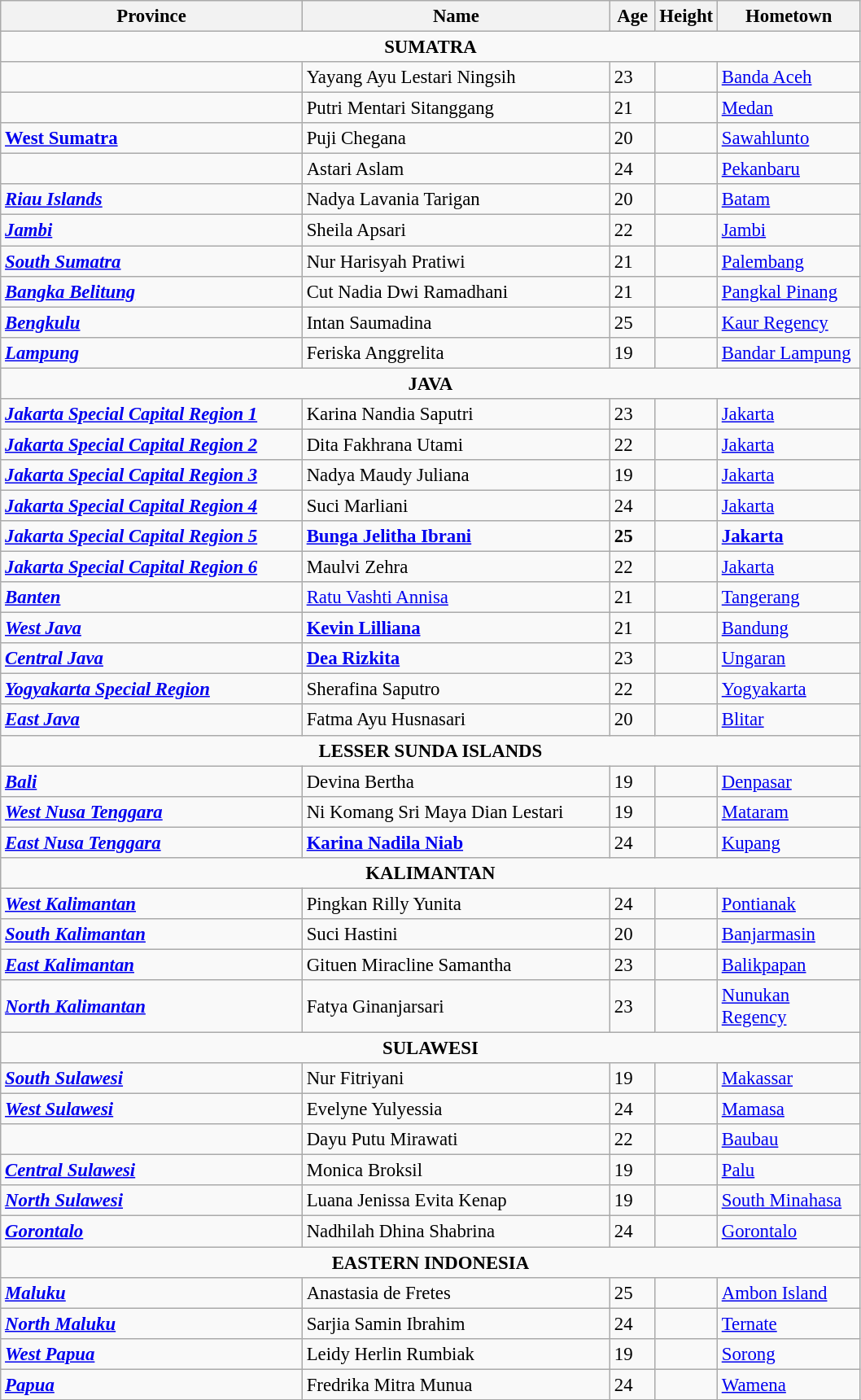<table class="wikitable sortable" style="font-size:95%;">
<tr>
<th width="240">Province</th>
<th width="245">Name</th>
<th width="30">Age</th>
<th>Height</th>
<th width="110">Hometown</th>
</tr>
<tr>
<td Colspan="5" style="text-align:center;"><strong>SUMATRA</strong></td>
</tr>
<tr>
<td><strong></strong></td>
<td>Yayang Ayu Lestari Ningsih</td>
<td>23</td>
<td></td>
<td><a href='#'>Banda Aceh</a></td>
</tr>
<tr>
<td><strong></strong></td>
<td>Putri Mentari Sitanggang</td>
<td>21</td>
<td></td>
<td><a href='#'>Medan</a></td>
</tr>
<tr>
<td><strong><a href='#'>West Sumatra</a></strong></td>
<td>Puji Chegana</td>
<td>20</td>
<td></td>
<td><a href='#'>Sawahlunto</a></td>
</tr>
<tr>
<td><strong></strong></td>
<td>Astari Aslam</td>
<td>24</td>
<td></td>
<td><a href='#'>Pekanbaru</a></td>
</tr>
<tr>
<td> <strong><a href='#'><em>Riau Islands</em></a></strong></td>
<td>Nadya Lavania Tarigan</td>
<td>20</td>
<td></td>
<td><a href='#'>Batam</a></td>
</tr>
<tr>
<td> <strong><em><a href='#'>Jambi</a></em></strong></td>
<td>Sheila Apsari</td>
<td>22</td>
<td></td>
<td><a href='#'>Jambi</a></td>
</tr>
<tr>
<td> <strong><em><a href='#'>South Sumatra</a></em></strong></td>
<td>Nur Harisyah Pratiwi</td>
<td>21</td>
<td></td>
<td><a href='#'>Palembang</a></td>
</tr>
<tr>
<td> <strong><a href='#'><em>Bangka Belitung</em></a></strong></td>
<td>Cut Nadia Dwi Ramadhani</td>
<td>21</td>
<td></td>
<td><a href='#'>Pangkal Pinang</a></td>
</tr>
<tr>
<td> <strong><em><a href='#'>Bengkulu</a></em></strong></td>
<td>Intan Saumadina</td>
<td>25</td>
<td></td>
<td><a href='#'>Kaur Regency</a></td>
</tr>
<tr>
<td> <strong><em><a href='#'>Lampung</a></em></strong></td>
<td>Feriska Anggrelita</td>
<td>19</td>
<td></td>
<td><a href='#'>Bandar Lampung</a></td>
</tr>
<tr>
<td Colspan="5" style="text-align:center;"><strong>JAVA</strong></td>
</tr>
<tr>
<td> <strong><a href='#'><em>Jakarta Special Capital Region 1</em></a></strong></td>
<td>Karina Nandia Saputri</td>
<td>23</td>
<td></td>
<td><a href='#'>Jakarta</a></td>
</tr>
<tr>
<td> <strong><a href='#'><em>Jakarta Special Capital Region 2</em></a></strong></td>
<td>Dita Fakhrana Utami</td>
<td>22</td>
<td></td>
<td><a href='#'>Jakarta</a></td>
</tr>
<tr>
<td> <strong><a href='#'><em>Jakarta Special Capital Region 3</em></a></strong></td>
<td>Nadya Maudy Juliana</td>
<td>19</td>
<td></td>
<td><a href='#'>Jakarta</a></td>
</tr>
<tr>
<td> <strong><a href='#'><em>Jakarta Special Capital Region 4</em></a></strong></td>
<td>Suci Marliani</td>
<td>24</td>
<td></td>
<td><a href='#'>Jakarta</a></td>
</tr>
<tr>
<td> <strong><a href='#'><em>Jakarta Special Capital Region 5</em></a></strong></td>
<td><strong><a href='#'>Bunga Jelitha Ibrani</a></strong></td>
<td><strong>25</strong></td>
<td><strong></strong></td>
<td><strong><a href='#'>Jakarta</a></strong></td>
</tr>
<tr>
<td> <strong><a href='#'><em>Jakarta Special Capital Region 6</em></a></strong></td>
<td>Maulvi Zehra</td>
<td>22</td>
<td></td>
<td><a href='#'>Jakarta</a></td>
</tr>
<tr>
<td> <strong><em><a href='#'>Banten</a></em></strong></td>
<td><a href='#'>Ratu Vashti Annisa</a></td>
<td>21</td>
<td></td>
<td><a href='#'>Tangerang</a></td>
</tr>
<tr>
<td> <strong><em><a href='#'>West Java</a></em></strong></td>
<td><strong><a href='#'>Kevin Lilliana</a></strong></td>
<td>21</td>
<td></td>
<td><a href='#'>Bandung</a></td>
</tr>
<tr>
<td> <strong><em><a href='#'>Central Java</a></em></strong></td>
<td><strong><a href='#'>Dea Rizkita</a></strong></td>
<td>23</td>
<td></td>
<td><a href='#'>Ungaran</a></td>
</tr>
<tr>
<td> <strong><em><a href='#'>Yogyakarta Special Region</a></em></strong></td>
<td>Sherafina Saputro</td>
<td>22</td>
<td></td>
<td><a href='#'>Yogyakarta</a></td>
</tr>
<tr>
<td> <strong><em><a href='#'>East Java</a></em></strong></td>
<td>Fatma Ayu Husnasari</td>
<td>20</td>
<td></td>
<td><a href='#'>Blitar</a></td>
</tr>
<tr>
<td Colspan="5" style="text-align:center;"><strong>LESSER SUNDA ISLANDS</strong></td>
</tr>
<tr>
<td> <strong><em><a href='#'>Bali</a></em></strong></td>
<td>Devina Bertha</td>
<td>19</td>
<td></td>
<td><a href='#'>Denpasar</a></td>
</tr>
<tr>
<td>  <strong><em><a href='#'>West Nusa Tenggara</a></em></strong></td>
<td>Ni Komang Sri Maya Dian Lestari</td>
<td>19</td>
<td></td>
<td><a href='#'>Mataram</a></td>
</tr>
<tr>
<td> <strong><em><a href='#'>East Nusa Tenggara</a></em></strong></td>
<td><strong><a href='#'>Karina Nadila Niab</a></strong></td>
<td>24</td>
<td></td>
<td><a href='#'>Kupang</a></td>
</tr>
<tr>
<td Colspan="5" style="text-align:center;"><strong>KALIMANTAN</strong></td>
</tr>
<tr>
<td>  <strong><em><a href='#'>West Kalimantan</a></em></strong></td>
<td>Pingkan Rilly Yunita</td>
<td>24</td>
<td></td>
<td><a href='#'>Pontianak</a></td>
</tr>
<tr>
<td> <strong><em><a href='#'>South Kalimantan</a></em></strong></td>
<td>Suci Hastini</td>
<td>20</td>
<td></td>
<td><a href='#'>Banjarmasin</a></td>
</tr>
<tr>
<td>  <strong><em><a href='#'>East Kalimantan</a></em></strong></td>
<td>Gituen Miracline Samantha</td>
<td>23</td>
<td></td>
<td><a href='#'>Balikpapan</a></td>
</tr>
<tr>
<td> <strong><em><a href='#'>North Kalimantan</a></em></strong></td>
<td>Fatya Ginanjarsari</td>
<td>23</td>
<td></td>
<td><a href='#'>Nunukan Regency</a></td>
</tr>
<tr>
<td Colspan="5" style="text-align:center;"><strong>SULAWESI</strong></td>
</tr>
<tr>
<td> <strong><em><a href='#'>South Sulawesi</a></em></strong></td>
<td>Nur Fitriyani</td>
<td>19</td>
<td></td>
<td><a href='#'>Makassar</a></td>
</tr>
<tr>
<td> <strong><em><a href='#'>West Sulawesi</a></em></strong></td>
<td>Evelyne Yulyessia</td>
<td>24</td>
<td></td>
<td><a href='#'>Mamasa</a></td>
</tr>
<tr>
<td><strong></strong></td>
<td>Dayu Putu Mirawati</td>
<td>22</td>
<td></td>
<td><a href='#'>Baubau</a></td>
</tr>
<tr>
<td> <strong><em><a href='#'>Central Sulawesi</a></em></strong></td>
<td>Monica Broksil</td>
<td>19</td>
<td></td>
<td><a href='#'>Palu</a></td>
</tr>
<tr>
<td> <strong><em><a href='#'>North Sulawesi</a></em></strong></td>
<td>Luana Jenissa Evita Kenap</td>
<td>19</td>
<td></td>
<td><a href='#'>South Minahasa</a></td>
</tr>
<tr>
<td> <strong><em><a href='#'>Gorontalo</a></em></strong></td>
<td>Nadhilah Dhina Shabrina</td>
<td>24</td>
<td></td>
<td><a href='#'>Gorontalo</a></td>
</tr>
<tr>
<td Colspan="5" style="text-align:center;"><strong>EASTERN INDONESIA</strong></td>
</tr>
<tr>
<td> <strong><a href='#'><em>Maluku</em></a></strong></td>
<td>Anastasia de Fretes</td>
<td>25</td>
<td></td>
<td><a href='#'>Ambon Island</a></td>
</tr>
<tr>
<td> <strong><em><a href='#'>North Maluku</a></em></strong></td>
<td>Sarjia Samin Ibrahim</td>
<td>24</td>
<td></td>
<td><a href='#'>Ternate</a></td>
</tr>
<tr>
<td> <strong><a href='#'><em>West Papua</em></a></strong></td>
<td>Leidy Herlin Rumbiak</td>
<td>19</td>
<td></td>
<td><a href='#'>Sorong</a></td>
</tr>
<tr>
<td> <strong><a href='#'><em>Papua</em></a></strong></td>
<td>Fredrika Mitra Munua</td>
<td>24</td>
<td></td>
<td><a href='#'>Wamena</a></td>
</tr>
<tr>
</tr>
</table>
